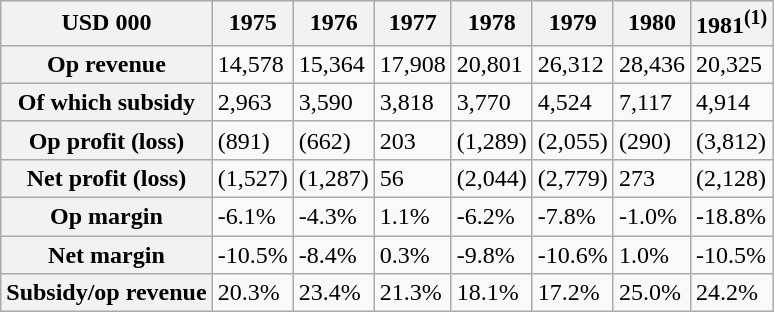<table class="wikitable plain-row-headers defaultright">
<tr>
<th>USD 000</th>
<th>1975</th>
<th>1976</th>
<th>1977</th>
<th>1978</th>
<th>1979</th>
<th>1980</th>
<th>1981<sup>(1)</sup></th>
</tr>
<tr>
<th>Op revenue</th>
<td>14,578</td>
<td>15,364</td>
<td>17,908</td>
<td>20,801</td>
<td>26,312</td>
<td>28,436</td>
<td>20,325</td>
</tr>
<tr>
<th>Of which subsidy</th>
<td>2,963</td>
<td>3,590</td>
<td>3,818</td>
<td>3,770</td>
<td>4,524</td>
<td>7,117</td>
<td>4,914</td>
</tr>
<tr>
<th>Op profit (loss)</th>
<td>(891)</td>
<td>(662)</td>
<td>203</td>
<td>(1,289)</td>
<td>(2,055)</td>
<td>(290)</td>
<td>(3,812)</td>
</tr>
<tr>
<th>Net profit (loss)</th>
<td>(1,527)</td>
<td>(1,287)</td>
<td>56</td>
<td>(2,044)</td>
<td>(2,779)</td>
<td>273</td>
<td>(2,128)</td>
</tr>
<tr>
<th>Op margin</th>
<td>-6.1%</td>
<td>-4.3%</td>
<td>1.1%</td>
<td>-6.2%</td>
<td>-7.8%</td>
<td>-1.0%</td>
<td>-18.8%</td>
</tr>
<tr>
<th>Net margin</th>
<td>-10.5%</td>
<td>-8.4%</td>
<td>0.3%</td>
<td>-9.8%</td>
<td>-10.6%</td>
<td>1.0%</td>
<td>-10.5%</td>
</tr>
<tr>
<th>Subsidy/op revenue</th>
<td>20.3%</td>
<td>23.4%</td>
<td>21.3%</td>
<td>18.1%</td>
<td>17.2%</td>
<td>25.0%</td>
<td>24.2%</td>
</tr>
</table>
